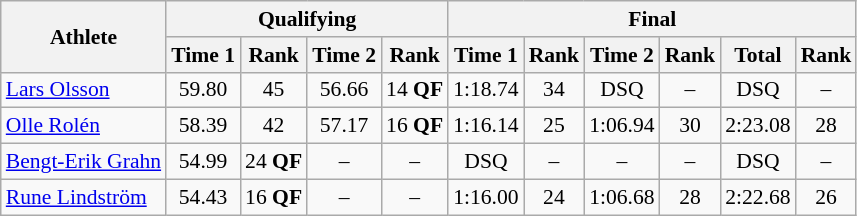<table class="wikitable" style="font-size:90%">
<tr>
<th rowspan="2">Athlete</th>
<th colspan="4">Qualifying</th>
<th colspan="6">Final</th>
</tr>
<tr>
<th>Time 1</th>
<th>Rank</th>
<th>Time 2</th>
<th>Rank</th>
<th>Time 1</th>
<th>Rank</th>
<th>Time 2</th>
<th>Rank</th>
<th>Total</th>
<th>Rank</th>
</tr>
<tr>
<td><a href='#'>Lars Olsson</a></td>
<td align="center">59.80</td>
<td align="center">45</td>
<td align="center">56.66</td>
<td align="center">14 <strong>QF</strong></td>
<td align="center">1:18.74</td>
<td align="center">34</td>
<td align="center">DSQ</td>
<td align="center">–</td>
<td align="center">DSQ</td>
<td align="center">–</td>
</tr>
<tr>
<td><a href='#'>Olle Rolén</a></td>
<td align="center">58.39</td>
<td align="center">42</td>
<td align="center">57.17</td>
<td align="center">16 <strong>QF</strong></td>
<td align="center">1:16.14</td>
<td align="center">25</td>
<td align="center">1:06.94</td>
<td align="center">30</td>
<td align="center">2:23.08</td>
<td align="center">28</td>
</tr>
<tr>
<td><a href='#'>Bengt-Erik Grahn</a></td>
<td align="center">54.99</td>
<td align="center">24 <strong>QF</strong></td>
<td align="center">–</td>
<td align="center">–</td>
<td align="center">DSQ</td>
<td align="center">–</td>
<td align="center">–</td>
<td align="center">–</td>
<td align="center">DSQ</td>
<td align="center">–</td>
</tr>
<tr>
<td><a href='#'>Rune Lindström</a></td>
<td align="center">54.43</td>
<td align="center">16 <strong>QF</strong></td>
<td align="center">–</td>
<td align="center">–</td>
<td align="center">1:16.00</td>
<td align="center">24</td>
<td align="center">1:06.68</td>
<td align="center">28</td>
<td align="center">2:22.68</td>
<td align="center">26</td>
</tr>
</table>
